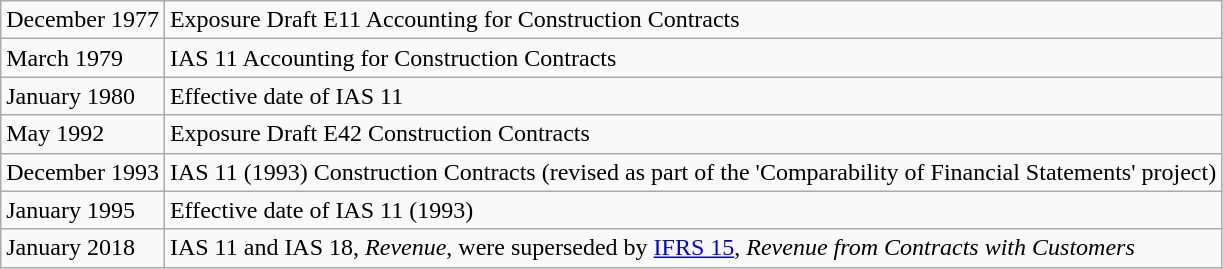<table class="wikitable">
<tr>
<td>December 1977</td>
<td>Exposure Draft E11 Accounting for Construction Contracts</td>
</tr>
<tr>
<td>March 1979</td>
<td>IAS 11 Accounting for Construction Contracts</td>
</tr>
<tr>
<td>January 1980</td>
<td>Effective date of IAS 11</td>
</tr>
<tr>
<td>May 1992</td>
<td>Exposure Draft E42 Construction Contracts</td>
</tr>
<tr>
<td>December 1993</td>
<td>IAS 11 (1993) Construction Contracts (revised as part of the 'Comparability of Financial Statements' project)</td>
</tr>
<tr>
<td>January 1995</td>
<td>Effective date of IAS 11 (1993)</td>
</tr>
<tr>
<td>January 2018</td>
<td>IAS 11 and IAS 18, <em>Revenue</em>, were superseded by <a href='#'>IFRS 15</a>, <em>Revenue from Contracts with Customers</em> </td>
</tr>
</table>
